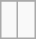<table class="wikitable">
<tr align="center">
</tr>
<tr align="center">
<td> </td>
<td> </td>
</tr>
</table>
